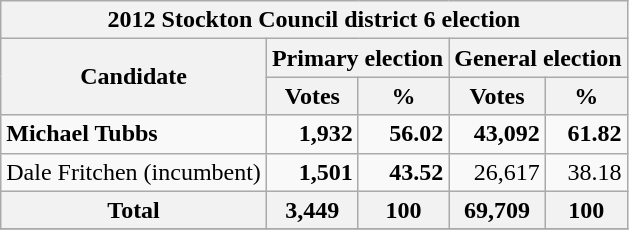<table class=wikitable>
<tr>
<th colspan=5>2012 Stockton Council district 6 election</th>
</tr>
<tr>
<th colspan=1 rowspan=2>Candidate</th>
<th colspan=2>Primary election</th>
<th colspan=2>General election</th>
</tr>
<tr>
<th>Votes</th>
<th>%</th>
<th>Votes</th>
<th>%</th>
</tr>
<tr>
<td><strong>Michael Tubbs</strong></td>
<td align="right"><strong>1,932</strong></td>
<td align="right"><strong>56.02</strong></td>
<td align="right"><strong>43,092</strong></td>
<td align="right"><strong>61.82</strong></td>
</tr>
<tr>
<td>Dale Fritchen (incumbent)</td>
<td align="right"><strong>1,501</strong></td>
<td align="right"><strong>43.52</strong></td>
<td align="right">26,617</td>
<td align="right">38.18</td>
</tr>
<tr>
<th>Total</th>
<th>3,449</th>
<th>100</th>
<th>69,709</th>
<th>100</th>
</tr>
<tr>
</tr>
</table>
